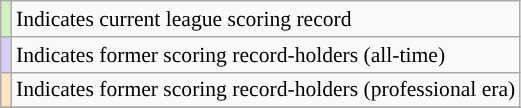<table class="wikitable" style="font-size:90%;">
<tr>
<td style="background-color:#d0f0c0"></td>
<td>Indicates current league scoring record</td>
</tr>
<tr>
<td style="background-color:#d7ccf3"></td>
<td>Indicates former scoring record-holders (all-time)</td>
</tr>
<tr>
<td style="background-color:#ffe4c4"></td>
<td>Indicates former scoring record-holders (professional era)</td>
</tr>
<tr>
</tr>
</table>
